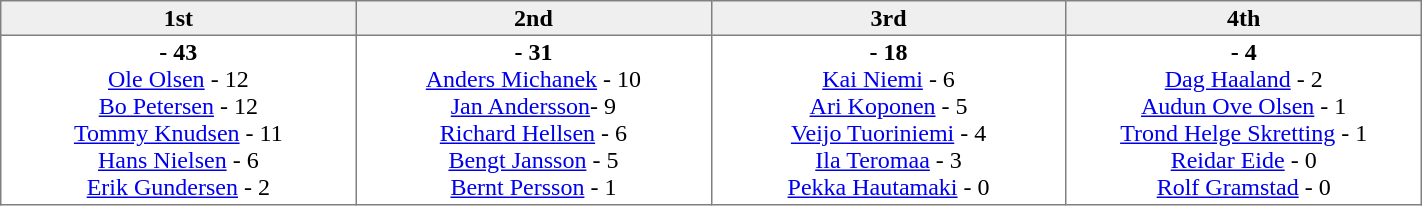<table border=1 cellpadding=2 cellspacing=0 width=75% style="border-collapse:collapse">
<tr align=center style="background:#efefef;">
<th width=20% >1st</th>
<th width=20% >2nd</th>
<th width=20% >3rd</th>
<th width=20%>4th</th>
</tr>
<tr align=center>
<td valign=top ><strong> - 43</strong><br><a href='#'>Ole Olsen</a> - 12<br><a href='#'>Bo Petersen</a> - 12<br><a href='#'>Tommy Knudsen</a> - 11<br><a href='#'>Hans Nielsen</a> - 6<br><a href='#'>Erik Gundersen</a> - 2</td>
<td valign=top ><strong> - 31</strong><br><a href='#'>Anders Michanek</a> - 10<br><a href='#'>Jan Andersson</a>- 9<br><a href='#'>Richard Hellsen</a> - 6<br><a href='#'>Bengt Jansson</a> - 5<br><a href='#'>Bernt Persson</a> - 1</td>
<td valign=top ><strong> - 18</strong><br><a href='#'>Kai Niemi</a> - 6<br><a href='#'>Ari Koponen</a> - 5<br><a href='#'>Veijo Tuoriniemi</a> - 4<br><a href='#'>Ila Teromaa</a> - 3<br><a href='#'>Pekka Hautamaki</a> - 0</td>
<td valign=top><strong> - 4</strong><br><a href='#'>Dag Haaland</a> - 2<br><a href='#'>Audun Ove Olsen</a> - 1<br><a href='#'>Trond Helge Skretting</a> - 1<br><a href='#'>Reidar Eide</a>  - 0<br><a href='#'>Rolf Gramstad</a> - 0</td>
</tr>
</table>
